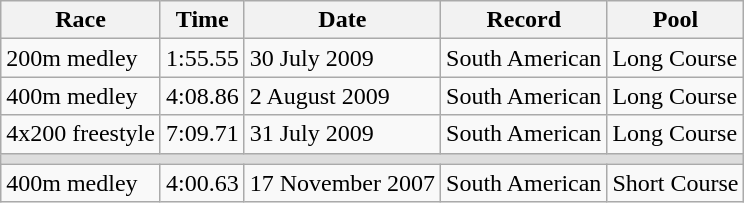<table class="wikitable">
<tr>
<th>Race</th>
<th>Time</th>
<th>Date</th>
<th>Record</th>
<th>Pool</th>
</tr>
<tr>
<td>200m medley</td>
<td>1:55.55</td>
<td>30 July 2009</td>
<td>South American</td>
<td>Long Course</td>
</tr>
<tr>
<td>400m medley</td>
<td>4:08.86</td>
<td>2 August 2009</td>
<td>South American</td>
<td>Long Course</td>
</tr>
<tr>
<td>4x200 freestyle</td>
<td>7:09.71</td>
<td>31 July 2009</td>
<td>South American</td>
<td>Long Course</td>
</tr>
<tr bgcolor=#DDDDDD>
<td colspan=7></td>
</tr>
<tr>
<td>400m medley</td>
<td>4:00.63</td>
<td>17 November 2007</td>
<td>South American</td>
<td>Short Course</td>
</tr>
</table>
